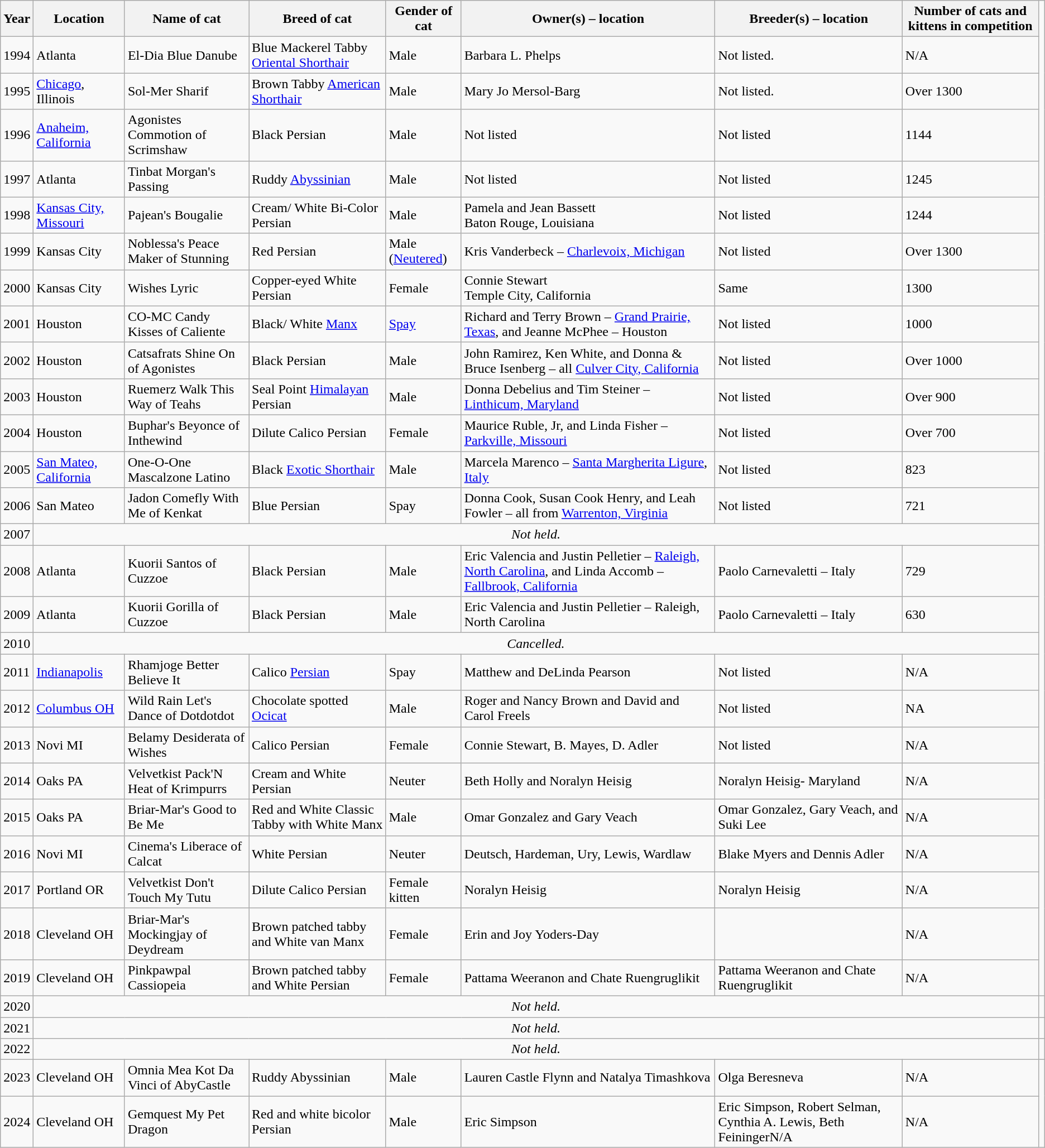<table class="wikitable">
<tr>
<th>Year</th>
<th>Location</th>
<th>Name of cat</th>
<th>Breed of cat</th>
<th>Gender of cat</th>
<th>Owner(s) – location</th>
<th>Breeder(s) – location</th>
<th>Number of cats and kittens in competition</th>
</tr>
<tr>
<td>1994</td>
<td>Atlanta</td>
<td>El-Dia Blue Danube</td>
<td>Blue Mackerel Tabby <a href='#'>Oriental Shorthair</a></td>
<td>Male</td>
<td>Barbara L. Phelps</td>
<td>Not listed.</td>
<td>N/A</td>
</tr>
<tr>
<td>1995</td>
<td><a href='#'>Chicago</a>, Illinois</td>
<td>Sol-Mer Sharif</td>
<td>Brown Tabby <a href='#'>American Shorthair</a></td>
<td>Male</td>
<td>Mary Jo Mersol-Barg</td>
<td>Not listed.</td>
<td>Over 1300</td>
</tr>
<tr>
<td>1996</td>
<td><a href='#'>Anaheim, California</a></td>
<td>Agonistes Commotion of Scrimshaw</td>
<td>Black Persian</td>
<td>Male</td>
<td>Not listed</td>
<td>Not listed</td>
<td>1144</td>
</tr>
<tr>
<td>1997</td>
<td>Atlanta</td>
<td>Tinbat Morgan's Passing</td>
<td>Ruddy <a href='#'>Abyssinian</a></td>
<td>Male</td>
<td>Not listed</td>
<td>Not listed</td>
<td>1245</td>
</tr>
<tr>
<td>1998</td>
<td><a href='#'>Kansas City, Missouri</a></td>
<td>Pajean's Bougalie</td>
<td>Cream/ White Bi-Color Persian</td>
<td>Male</td>
<td>Pamela and Jean Bassett<br>Baton Rouge, Louisiana</td>
<td>Not listed</td>
<td>1244</td>
</tr>
<tr>
<td>1999</td>
<td>Kansas City</td>
<td>Noblessa's Peace Maker of Stunning</td>
<td>Red Persian</td>
<td>Male (<a href='#'>Neutered</a>)</td>
<td>Kris Vanderbeck – <a href='#'>Charlevoix, Michigan</a></td>
<td>Not listed</td>
<td>Over 1300</td>
</tr>
<tr>
<td>2000</td>
<td>Kansas City</td>
<td>Wishes Lyric</td>
<td>Copper-eyed White Persian</td>
<td>Female</td>
<td>Connie Stewart<br>Temple City, California</td>
<td>Same</td>
<td>1300</td>
</tr>
<tr>
<td>2001</td>
<td>Houston</td>
<td>CO-MC Candy Kisses of Caliente</td>
<td>Black/ White <a href='#'>Manx</a></td>
<td><a href='#'>Spay</a></td>
<td>Richard and Terry Brown – <a href='#'>Grand Prairie, Texas</a>, and Jeanne McPhee – Houston</td>
<td>Not listed</td>
<td>1000</td>
</tr>
<tr>
<td>2002</td>
<td>Houston</td>
<td>Catsafrats Shine On of Agonistes</td>
<td>Black Persian</td>
<td>Male</td>
<td>John Ramirez, Ken White, and Donna & Bruce Isenberg – all <a href='#'>Culver City, California</a></td>
<td>Not listed</td>
<td>Over 1000</td>
</tr>
<tr>
<td>2003</td>
<td>Houston</td>
<td>Ruemerz Walk This Way of Teahs</td>
<td>Seal Point <a href='#'>Himalayan</a> Persian</td>
<td>Male</td>
<td>Donna Debelius and Tim Steiner – <a href='#'>Linthicum, Maryland</a></td>
<td>Not listed</td>
<td>Over 900</td>
</tr>
<tr>
<td>2004</td>
<td>Houston</td>
<td>Buphar's Beyonce of Inthewind</td>
<td>Dilute Calico Persian</td>
<td>Female</td>
<td>Maurice Ruble, Jr, and Linda Fisher – <a href='#'>Parkville, Missouri</a></td>
<td>Not listed</td>
<td>Over 700</td>
</tr>
<tr>
<td>2005</td>
<td><a href='#'>San Mateo, California</a></td>
<td>One-O-One Mascalzone Latino</td>
<td>Black <a href='#'>Exotic Shorthair</a></td>
<td>Male</td>
<td>Marcela Marenco – <a href='#'>Santa Margherita Ligure</a>, <a href='#'>Italy</a></td>
<td>Not listed</td>
<td>823</td>
</tr>
<tr>
<td>2006</td>
<td>San Mateo</td>
<td>Jadon Comefly With Me of Kenkat</td>
<td>Blue Persian</td>
<td>Spay</td>
<td>Donna Cook, Susan Cook Henry, and Leah Fowler – all from <a href='#'>Warrenton, Virginia</a></td>
<td>Not listed</td>
<td>721</td>
</tr>
<tr>
<td>2007</td>
<td colspan="7" align="center"><em>Not held.</em></td>
</tr>
<tr>
<td>2008</td>
<td>Atlanta</td>
<td>Kuorii Santos of Cuzzoe</td>
<td>Black Persian</td>
<td>Male</td>
<td>Eric Valencia and Justin Pelletier – <a href='#'>Raleigh, North Carolina</a>, and Linda Accomb – <a href='#'>Fallbrook, California</a></td>
<td>Paolo Carnevaletti – Italy</td>
<td>729</td>
</tr>
<tr>
<td>2009</td>
<td>Atlanta</td>
<td>Kuorii Gorilla of Cuzzoe</td>
<td>Black Persian</td>
<td>Male</td>
<td>Eric Valencia and Justin Pelletier – Raleigh, North Carolina</td>
<td>Paolo Carnevaletti – Italy</td>
<td>630</td>
</tr>
<tr>
<td>2010</td>
<td colspan="7" align="center"><em>Cancelled.</em></td>
</tr>
<tr>
<td>2011</td>
<td><a href='#'>Indianapolis</a></td>
<td>Rhamjoge Better Believe It</td>
<td>Calico <a href='#'>Persian</a></td>
<td>Spay</td>
<td>Matthew and DeLinda Pearson</td>
<td>Not listed</td>
<td>N/A</td>
</tr>
<tr>
<td>2012</td>
<td><a href='#'>Columbus OH</a></td>
<td>Wild Rain Let's Dance of Dotdotdot</td>
<td>Chocolate spotted <a href='#'>Ocicat</a></td>
<td>Male</td>
<td>Roger and Nancy Brown and David and Carol Freels</td>
<td>Not listed</td>
<td>NA</td>
</tr>
<tr>
<td>2013</td>
<td>Novi MI</td>
<td>Belamy Desiderata of Wishes</td>
<td>Calico Persian</td>
<td>Female</td>
<td>Connie Stewart, B. Mayes, D. Adler</td>
<td>Not listed</td>
<td>N/A</td>
</tr>
<tr>
<td>2014</td>
<td>Oaks PA</td>
<td>Velvetkist Pack'N Heat of Krimpurrs</td>
<td>Cream and White Persian</td>
<td>Neuter</td>
<td>Beth Holly and Noralyn Heisig</td>
<td>Noralyn Heisig- Maryland</td>
<td>N/A</td>
</tr>
<tr>
<td>2015</td>
<td>Oaks PA</td>
<td>Briar-Mar's Good to Be Me</td>
<td>Red and White Classic Tabby with White Manx</td>
<td>Male</td>
<td>Omar Gonzalez and Gary Veach</td>
<td>Omar Gonzalez, Gary Veach, and Suki Lee</td>
<td>N/A</td>
</tr>
<tr>
<td>2016</td>
<td>Novi MI</td>
<td>Cinema's Liberace of Calcat</td>
<td>White Persian</td>
<td>Neuter</td>
<td>Deutsch, Hardeman, Ury, Lewis, Wardlaw</td>
<td>Blake Myers and Dennis Adler</td>
<td>N/A</td>
</tr>
<tr>
<td>2017</td>
<td>Portland OR</td>
<td>Velvetkist Don't Touch My Tutu</td>
<td>Dilute Calico Persian</td>
<td>Female kitten</td>
<td>Noralyn Heisig</td>
<td>Noralyn Heisig</td>
<td>N/A</td>
</tr>
<tr>
<td>2018</td>
<td>Cleveland OH</td>
<td>Briar-Mar's Mockingjay of Deydream</td>
<td>Brown patched tabby and White van Manx</td>
<td>Female</td>
<td>Erin and Joy Yoders-Day</td>
<td></td>
<td>N/A</td>
</tr>
<tr>
<td>2019</td>
<td>Cleveland OH</td>
<td>Pinkpawpal Cassiopeia</td>
<td>Brown patched tabby and White Persian</td>
<td>Female</td>
<td>Pattama Weeranon and Chate Ruengruglikit</td>
<td>Pattama Weeranon and Chate Ruengruglikit</td>
<td>N/A</td>
</tr>
<tr>
<td>2020</td>
<td colspan="7" align="center"><em>Not held.</em></td>
<td></td>
</tr>
<tr>
<td>2021</td>
<td colspan="7" align="center"><em>Not held.</em></td>
<td></td>
</tr>
<tr>
<td>2022</td>
<td colspan="7" align="center"><em>Not held.</em></td>
<td></td>
</tr>
<tr>
<td>2023</td>
<td>Cleveland OH</td>
<td>Omnia Mea Kot Da Vinci of AbyCastle</td>
<td>Ruddy Abyssinian</td>
<td>Male</td>
<td>Lauren Castle Flynn and Natalya Timashkova</td>
<td>Olga Beresneva</td>
<td>N/A</td>
</tr>
<tr>
<td>2024</td>
<td>Cleveland OH</td>
<td>Gemquest My Pet Dragon</td>
<td>Red and white bicolor Persian</td>
<td>Male</td>
<td>Eric Simpson</td>
<td>Eric Simpson, Robert Selman, Cynthia A. Lewis, Beth FeiningerN/A</td>
<td>N/A</td>
</tr>
</table>
